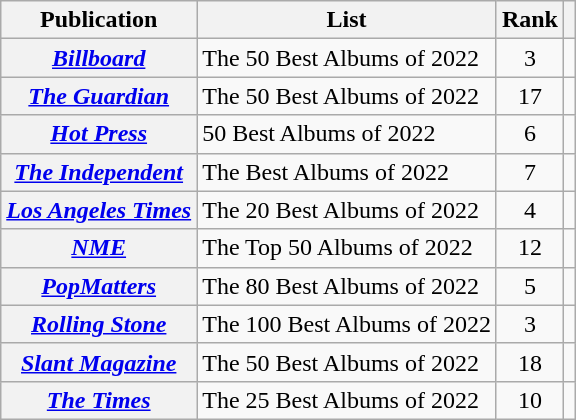<table class="sortable wikitable plainrowheaders" style="text-align:center;">
<tr>
<th>Publication</th>
<th>List</th>
<th>Rank</th>
<th class="unsortable"></th>
</tr>
<tr>
<th scope="row"><em><a href='#'>Billboard</a></em></th>
<td style="text-align:left;">The 50 Best Albums of 2022</td>
<td>3</td>
<td></td>
</tr>
<tr>
<th scope="row"><em><a href='#'>The Guardian</a></em></th>
<td style="text-align:left;">The 50 Best Albums of 2022</td>
<td>17</td>
<td></td>
</tr>
<tr>
<th scope="row"><em><a href='#'>Hot Press</a></em></th>
<td style="text-align:left;">50 Best Albums of 2022</td>
<td>6</td>
<td></td>
</tr>
<tr>
<th scope="row"><em><a href='#'>The Independent</a></em></th>
<td style="text-align:left;">The Best Albums of 2022</td>
<td>7</td>
<td></td>
</tr>
<tr>
<th scope="row"><em><a href='#'>Los Angeles Times</a></em></th>
<td style="text-align:left;">The 20 Best Albums of 2022</td>
<td>4</td>
<td></td>
</tr>
<tr>
<th scope="row"><em><a href='#'>NME</a></em></th>
<td style="text-align:left;">The Top 50 Albums of 2022</td>
<td>12</td>
<td></td>
</tr>
<tr>
<th scope="row"><em><a href='#'>PopMatters</a></em></th>
<td style="text-align:left;">The 80 Best Albums of 2022</td>
<td>5</td>
<td></td>
</tr>
<tr>
<th scope="row"><em><a href='#'>Rolling Stone</a></em></th>
<td style="text-align:left;">The 100 Best Albums of 2022</td>
<td>3</td>
<td></td>
</tr>
<tr>
<th scope="row"><em><a href='#'>Slant Magazine</a></em></th>
<td style="text-align:left;">The 50 Best Albums of 2022</td>
<td>18</td>
<td></td>
</tr>
<tr>
<th scope="row"><em><a href='#'>The Times</a></em></th>
<td style="text-align:left;">The 25 Best Albums of 2022</td>
<td>10</td>
<td></td>
</tr>
</table>
